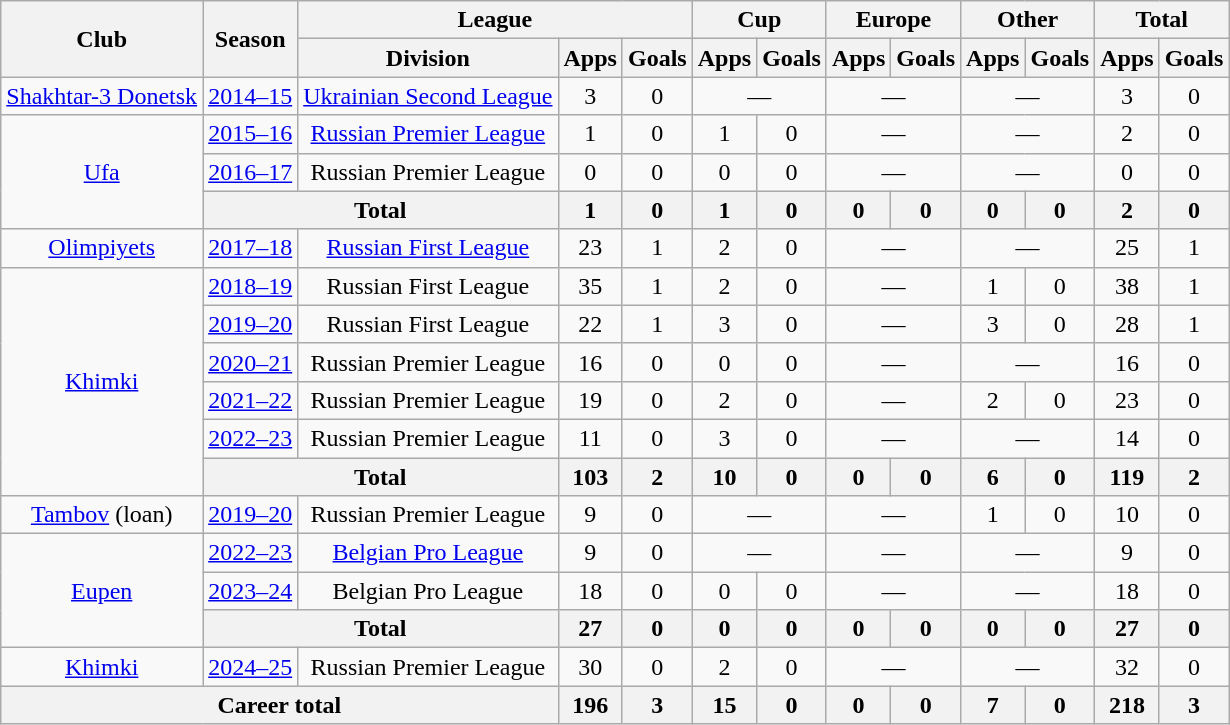<table class="wikitable" style="text-align: center;">
<tr>
<th rowspan="2">Club</th>
<th rowspan="2">Season</th>
<th colspan="3">League</th>
<th colspan="2">Cup</th>
<th colspan="2">Europe</th>
<th colspan="2">Other</th>
<th colspan="2">Total</th>
</tr>
<tr>
<th>Division</th>
<th>Apps</th>
<th>Goals</th>
<th>Apps</th>
<th>Goals</th>
<th>Apps</th>
<th>Goals</th>
<th>Apps</th>
<th>Goals</th>
<th>Apps</th>
<th>Goals</th>
</tr>
<tr>
<td><a href='#'>Shakhtar-3 Donetsk</a></td>
<td><a href='#'>2014–15</a></td>
<td><a href='#'>Ukrainian Second League</a></td>
<td>3</td>
<td>0</td>
<td colspan="2">—</td>
<td colspan="2">—</td>
<td colspan="2">—</td>
<td>3</td>
<td>0</td>
</tr>
<tr>
<td rowspan="3"><a href='#'>Ufa</a></td>
<td><a href='#'>2015–16</a></td>
<td><a href='#'>Russian Premier League</a></td>
<td>1</td>
<td>0</td>
<td>1</td>
<td>0</td>
<td colspan="2">—</td>
<td colspan="2">—</td>
<td>2</td>
<td>0</td>
</tr>
<tr>
<td><a href='#'>2016–17</a></td>
<td>Russian Premier League</td>
<td>0</td>
<td>0</td>
<td>0</td>
<td>0</td>
<td colspan="2">—</td>
<td colspan="2">—</td>
<td>0</td>
<td>0</td>
</tr>
<tr>
<th colspan=2>Total</th>
<th>1</th>
<th>0</th>
<th>1</th>
<th>0</th>
<th>0</th>
<th>0</th>
<th>0</th>
<th>0</th>
<th>2</th>
<th>0</th>
</tr>
<tr>
<td><a href='#'>Olimpiyets</a></td>
<td><a href='#'>2017–18</a></td>
<td><a href='#'>Russian First League</a></td>
<td>23</td>
<td>1</td>
<td>2</td>
<td>0</td>
<td colspan="2">—</td>
<td colspan="2">—</td>
<td>25</td>
<td>1</td>
</tr>
<tr>
<td rowspan="6"><a href='#'>Khimki</a></td>
<td><a href='#'>2018–19</a></td>
<td>Russian First League</td>
<td>35</td>
<td>1</td>
<td>2</td>
<td>0</td>
<td colspan="2">—</td>
<td>1</td>
<td>0</td>
<td>38</td>
<td>1</td>
</tr>
<tr>
<td><a href='#'>2019–20</a></td>
<td>Russian First League</td>
<td>22</td>
<td>1</td>
<td>3</td>
<td>0</td>
<td colspan="2">—</td>
<td>3</td>
<td>0</td>
<td>28</td>
<td>1</td>
</tr>
<tr>
<td><a href='#'>2020–21</a></td>
<td>Russian Premier League</td>
<td>16</td>
<td>0</td>
<td>0</td>
<td>0</td>
<td colspan="2">—</td>
<td colspan="2">—</td>
<td>16</td>
<td>0</td>
</tr>
<tr>
<td><a href='#'>2021–22</a></td>
<td>Russian Premier League</td>
<td>19</td>
<td>0</td>
<td>2</td>
<td>0</td>
<td colspan="2">—</td>
<td>2</td>
<td>0</td>
<td>23</td>
<td>0</td>
</tr>
<tr>
<td><a href='#'>2022–23</a></td>
<td>Russian Premier League</td>
<td>11</td>
<td>0</td>
<td>3</td>
<td>0</td>
<td colspan="2">—</td>
<td colspan="2">—</td>
<td>14</td>
<td>0</td>
</tr>
<tr>
<th colspan=2>Total</th>
<th>103</th>
<th>2</th>
<th>10</th>
<th>0</th>
<th>0</th>
<th>0</th>
<th>6</th>
<th>0</th>
<th>119</th>
<th>2</th>
</tr>
<tr>
<td><a href='#'>Tambov</a> (loan)</td>
<td><a href='#'>2019–20</a></td>
<td>Russian Premier League</td>
<td>9</td>
<td>0</td>
<td colspan="2">—</td>
<td colspan="2">—</td>
<td>1</td>
<td>0</td>
<td>10</td>
<td>0</td>
</tr>
<tr>
<td rowspan="3"><a href='#'>Eupen</a></td>
<td><a href='#'>2022–23</a></td>
<td><a href='#'>Belgian Pro League</a></td>
<td>9</td>
<td>0</td>
<td colspan="2">—</td>
<td colspan="2">—</td>
<td colspan="2">—</td>
<td>9</td>
<td>0</td>
</tr>
<tr>
<td><a href='#'>2023–24</a></td>
<td>Belgian Pro League</td>
<td>18</td>
<td>0</td>
<td>0</td>
<td>0</td>
<td colspan="2">—</td>
<td colspan="2">—</td>
<td>18</td>
<td>0</td>
</tr>
<tr>
<th colspan=2>Total</th>
<th>27</th>
<th>0</th>
<th>0</th>
<th>0</th>
<th>0</th>
<th>0</th>
<th>0</th>
<th>0</th>
<th>27</th>
<th>0</th>
</tr>
<tr>
<td><a href='#'>Khimki</a></td>
<td><a href='#'>2024–25</a></td>
<td>Russian Premier League</td>
<td>30</td>
<td>0</td>
<td>2</td>
<td>0</td>
<td colspan="2">—</td>
<td colspan="2">—</td>
<td>32</td>
<td>0</td>
</tr>
<tr>
<th colspan=3>Career total</th>
<th>196</th>
<th>3</th>
<th>15</th>
<th>0</th>
<th>0</th>
<th>0</th>
<th>7</th>
<th>0</th>
<th>218</th>
<th>3</th>
</tr>
</table>
